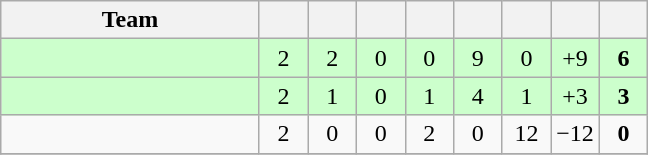<table class="wikitable" style="text-align: center;">
<tr>
<th width="165">Team</th>
<th width="25"></th>
<th width="25"></th>
<th width="25"></th>
<th width="25"></th>
<th width="25"></th>
<th width="25"></th>
<th width="25"></th>
<th width="25"></th>
</tr>
<tr style="background:#cfc;">
<td align=left></td>
<td>2</td>
<td>2</td>
<td>0</td>
<td>0</td>
<td>9</td>
<td>0</td>
<td>+9</td>
<td><strong>6</strong></td>
</tr>
<tr style="background:#cfc;">
<td align=left></td>
<td>2</td>
<td>1</td>
<td>0</td>
<td>1</td>
<td>4</td>
<td>1</td>
<td>+3</td>
<td><strong>3</strong></td>
</tr>
<tr>
<td align=left></td>
<td>2</td>
<td>0</td>
<td>0</td>
<td>2</td>
<td>0</td>
<td>12</td>
<td>−12</td>
<td><strong>0</strong></td>
</tr>
<tr>
</tr>
</table>
